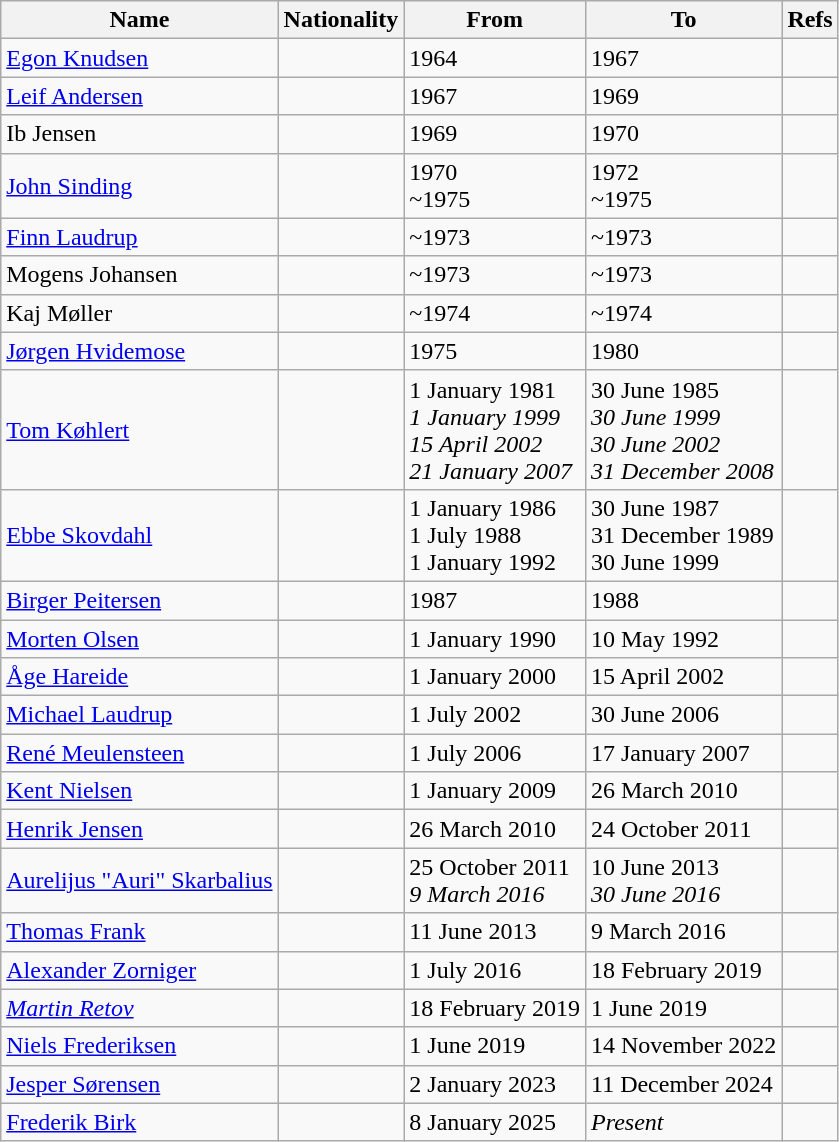<table class="wikitable plainrowheaders sortable" style="text-align:left">
<tr>
<th>Name</th>
<th>Nationality</th>
<th>From</th>
<th>To</th>
<th>Refs</th>
</tr>
<tr>
<td><a href='#'>Egon Knudsen</a></td>
<td></td>
<td>1964</td>
<td>1967</td>
<td></td>
</tr>
<tr>
<td><a href='#'>Leif Andersen</a></td>
<td></td>
<td>1967</td>
<td>1969</td>
<td></td>
</tr>
<tr>
<td>Ib Jensen</td>
<td></td>
<td>1969</td>
<td>1970</td>
<td></td>
</tr>
<tr>
<td><a href='#'>John Sinding</a></td>
<td></td>
<td>1970<br>~1975</td>
<td>1972<br>~1975</td>
<td></td>
</tr>
<tr>
<td><a href='#'>Finn Laudrup</a> </td>
<td></td>
<td>~1973</td>
<td>~1973</td>
<td></td>
</tr>
<tr>
<td>Mogens Johansen</td>
<td></td>
<td>~1973</td>
<td>~1973</td>
<td></td>
</tr>
<tr>
<td>Kaj Møller</td>
<td></td>
<td>~1974</td>
<td>~1974</td>
<td></td>
</tr>
<tr>
<td><a href='#'>Jørgen Hvidemose</a></td>
<td></td>
<td>1975</td>
<td>1980</td>
<td></td>
</tr>
<tr>
<td><a href='#'>Tom Køhlert</a></td>
<td></td>
<td>1 January 1981<br><em>1 January 1999</em> <br><em>15 April 2002</em> <br><em>21 January 2007</em> </td>
<td>30 June 1985<br><em>30 June 1999</em> <br><em>30 June 2002</em> <br><em>31 December 2008</em> </td>
<td></td>
</tr>
<tr>
<td><a href='#'>Ebbe Skovdahl</a></td>
<td></td>
<td>1 January 1986<br>1 July 1988<br>1 January 1992</td>
<td>30 June 1987<br>31 December 1989<br>30 June 1999</td>
<td></td>
</tr>
<tr>
<td><a href='#'>Birger Peitersen</a></td>
<td></td>
<td>1987</td>
<td>1988</td>
<td></td>
</tr>
<tr>
<td><a href='#'>Morten Olsen</a></td>
<td></td>
<td>1 January 1990</td>
<td>10 May 1992</td>
<td></td>
</tr>
<tr>
<td><a href='#'>Åge Hareide</a></td>
<td></td>
<td>1 January 2000</td>
<td>15 April 2002</td>
<td></td>
</tr>
<tr>
<td><a href='#'>Michael Laudrup</a></td>
<td></td>
<td>1 July 2002</td>
<td>30 June 2006</td>
<td></td>
</tr>
<tr>
<td><a href='#'>René Meulensteen</a></td>
<td></td>
<td>1 July 2006</td>
<td>17 January 2007</td>
<td></td>
</tr>
<tr>
<td><a href='#'>Kent Nielsen</a></td>
<td></td>
<td>1 January 2009</td>
<td>26 March 2010</td>
<td></td>
</tr>
<tr>
<td><a href='#'>Henrik Jensen</a></td>
<td></td>
<td>26 March 2010</td>
<td>24 October 2011</td>
<td></td>
</tr>
<tr>
<td><a href='#'>Aurelijus "Auri" Skarbalius</a></td>
<td></td>
<td>25 October 2011<br><em>9 March 2016</em> </td>
<td>10 June 2013<br><em>30 June 2016</em> </td>
<td></td>
</tr>
<tr>
<td><a href='#'>Thomas Frank</a></td>
<td></td>
<td>11 June 2013</td>
<td>9 March 2016</td>
<td></td>
</tr>
<tr>
<td><a href='#'>Alexander Zorniger</a></td>
<td></td>
<td>1 July 2016</td>
<td>18 February 2019</td>
<td></td>
</tr>
<tr>
<td><em><a href='#'>Martin Retov</a></em> </td>
<td></td>
<td>18 February 2019</td>
<td>1 June 2019</td>
<td></td>
</tr>
<tr>
<td><a href='#'>Niels Frederiksen</a></td>
<td></td>
<td>1 June 2019</td>
<td>14 November 2022</td>
<td></td>
</tr>
<tr>
<td><a href='#'>Jesper Sørensen</a></td>
<td></td>
<td>2 January 2023</td>
<td>11 December 2024</td>
<td></td>
</tr>
<tr>
<td><a href='#'>Frederik Birk</a></td>
<td></td>
<td>8 January 2025</td>
<td><em>Present</em></td>
<td></td>
</tr>
</table>
